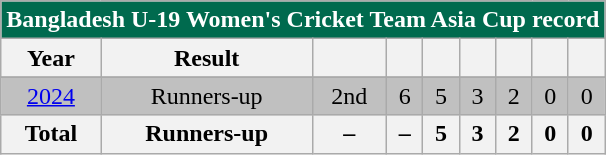<table class="wikitable" style="text-align:center">
<tr>
<th style="color:white; background:#006A4E;" colspan=9>Bangladesh U-19 Women's Cricket Team Asia Cup record</th>
</tr>
<tr>
<th>Year</th>
<th>Result</th>
<th></th>
<th></th>
<th></th>
<th></th>
<th></th>
<th></th>
<th></th>
</tr>
<tr bgcolor=pink>
</tr>
<tr bgcolor=silver>
<td> <a href='#'>2024</a></td>
<td>Runners-up</td>
<td>2nd</td>
<td>6</td>
<td>5</td>
<td>3</td>
<td>2</td>
<td>0</td>
<td>0</td>
</tr>
<tr>
<th>Total</th>
<th>Runners-up</th>
<th>–</th>
<th>–</th>
<th>5</th>
<th>3</th>
<th>2</th>
<th>0</th>
<th>0</th>
</tr>
</table>
